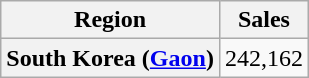<table class="wikitable plainrowheaders" style="text-align:center">
<tr>
<th scope="col">Region</th>
<th scope="col">Sales</th>
</tr>
<tr>
<th scope="row">South Korea (<a href='#'>Gaon</a>)</th>
<td>242,162</td>
</tr>
</table>
